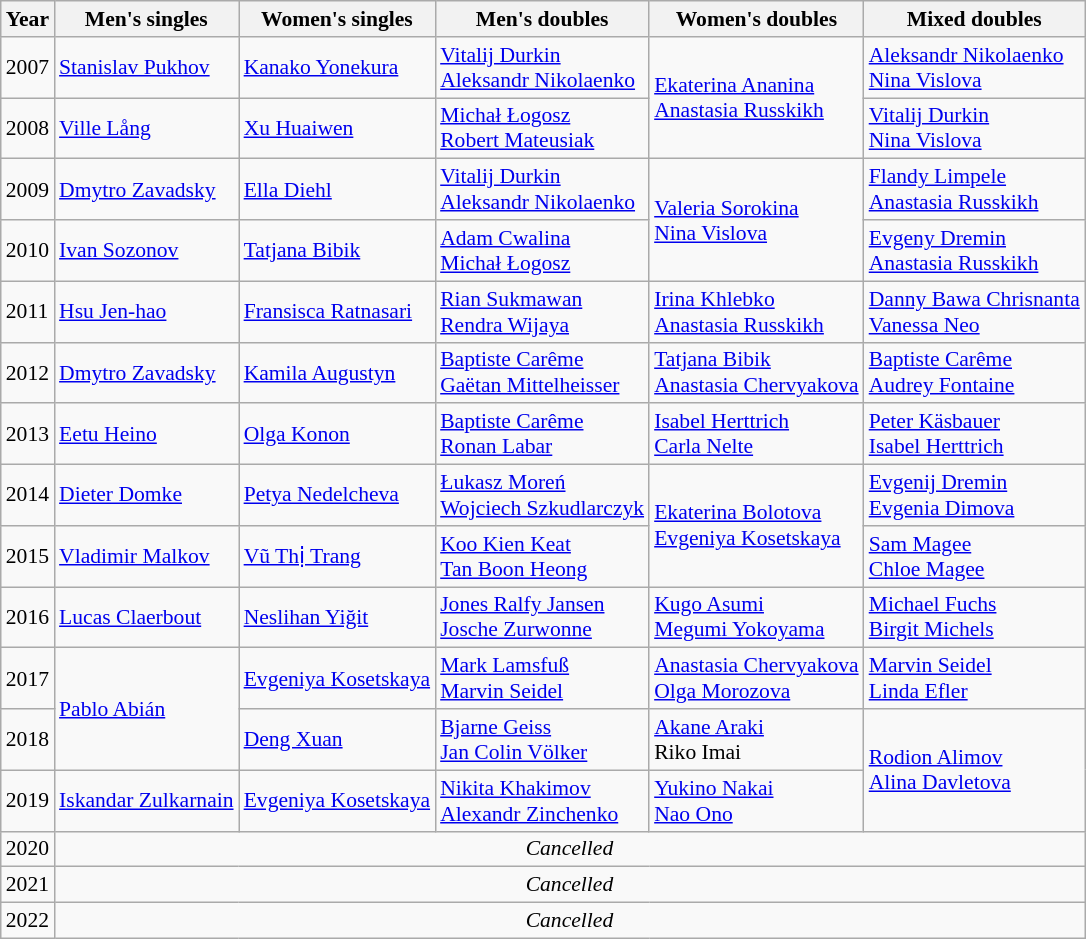<table class=wikitable style="font-size:90%;">
<tr>
<th>Year</th>
<th>Men's singles</th>
<th>Women's singles</th>
<th>Men's doubles</th>
<th>Women's doubles</th>
<th>Mixed doubles</th>
</tr>
<tr>
<td>2007</td>
<td> <a href='#'>Stanislav Pukhov</a></td>
<td> <a href='#'>Kanako Yonekura</a></td>
<td> <a href='#'>Vitalij Durkin</a> <br>  <a href='#'>Aleksandr Nikolaenko</a></td>
<td rowspan=2> <a href='#'>Ekaterina Ananina</a> <br>   <a href='#'>Anastasia Russkikh</a></td>
<td> <a href='#'>Aleksandr Nikolaenko</a> <br>   <a href='#'>Nina Vislova</a></td>
</tr>
<tr>
<td>2008</td>
<td> <a href='#'>Ville Lång</a></td>
<td> <a href='#'>Xu Huaiwen</a></td>
<td> <a href='#'>Michał Łogosz</a> <br>  <a href='#'>Robert Mateusiak</a></td>
<td> <a href='#'>Vitalij Durkin</a> <br>   <a href='#'>Nina Vislova</a></td>
</tr>
<tr>
<td>2009</td>
<td> <a href='#'>Dmytro Zavadsky</a></td>
<td> <a href='#'>Ella Diehl</a></td>
<td> <a href='#'>Vitalij Durkin</a> <br>  <a href='#'>Aleksandr Nikolaenko</a></td>
<td rowspan=2> <a href='#'>Valeria Sorokina</a> <br>  <a href='#'>Nina Vislova</a></td>
<td> <a href='#'>Flandy Limpele</a> <br>   <a href='#'>Anastasia Russkikh</a></td>
</tr>
<tr>
<td>2010</td>
<td> <a href='#'>Ivan Sozonov</a></td>
<td> <a href='#'>Tatjana Bibik</a></td>
<td> <a href='#'>Adam Cwalina</a> <br>  <a href='#'>Michał Łogosz</a></td>
<td> <a href='#'>Evgeny Dremin</a> <br>   <a href='#'>Anastasia Russkikh</a></td>
</tr>
<tr>
<td>2011</td>
<td> <a href='#'>Hsu Jen-hao</a></td>
<td> <a href='#'>Fransisca Ratnasari</a></td>
<td> <a href='#'>Rian Sukmawan</a> <br>  <a href='#'>Rendra Wijaya</a></td>
<td> <a href='#'>Irina Khlebko</a> <br>  <a href='#'>Anastasia Russkikh</a></td>
<td> <a href='#'>Danny Bawa Chrisnanta</a> <br>   <a href='#'>Vanessa Neo</a></td>
</tr>
<tr>
<td>2012</td>
<td> <a href='#'>Dmytro Zavadsky</a></td>
<td> <a href='#'>Kamila Augustyn</a></td>
<td> <a href='#'>Baptiste Carême</a><br> <a href='#'>Gaëtan Mittelheisser</a></td>
<td> <a href='#'>Tatjana Bibik</a><br> <a href='#'>Anastasia Chervyakova</a></td>
<td> <a href='#'>Baptiste Carême</a><br> <a href='#'>Audrey Fontaine</a></td>
</tr>
<tr>
<td>2013</td>
<td> <a href='#'>Eetu Heino</a></td>
<td> <a href='#'>Olga Konon</a></td>
<td> <a href='#'>Baptiste Carême</a><br> <a href='#'>Ronan Labar</a></td>
<td> <a href='#'>Isabel Herttrich</a><br> <a href='#'>Carla Nelte</a></td>
<td> <a href='#'>Peter Käsbauer</a><br> <a href='#'>Isabel Herttrich</a></td>
</tr>
<tr>
<td>2014</td>
<td> <a href='#'>Dieter Domke</a></td>
<td> <a href='#'>Petya Nedelcheva</a></td>
<td> <a href='#'>Łukasz Moreń</a><br> <a href='#'>Wojciech Szkudlarczyk</a></td>
<td rowspan=2> <a href='#'>Ekaterina Bolotova</a><br> <a href='#'>Evgeniya Kosetskaya</a></td>
<td> <a href='#'>Evgenij Dremin</a><br> <a href='#'>Evgenia Dimova</a></td>
</tr>
<tr>
<td>2015</td>
<td> <a href='#'>Vladimir Malkov</a></td>
<td> <a href='#'>Vũ Thị Trang</a></td>
<td> <a href='#'>Koo Kien Keat</a><br> <a href='#'>Tan Boon Heong</a></td>
<td> <a href='#'>Sam Magee</a><br> <a href='#'>Chloe Magee</a></td>
</tr>
<tr>
<td>2016</td>
<td> <a href='#'>Lucas Claerbout</a></td>
<td> <a href='#'>Neslihan Yiğit</a></td>
<td> <a href='#'>Jones Ralfy Jansen</a><br> <a href='#'>Josche Zurwonne</a></td>
<td> <a href='#'>Kugo Asumi</a><br> <a href='#'>Megumi Yokoyama</a></td>
<td> <a href='#'>Michael Fuchs</a><br> <a href='#'>Birgit Michels</a></td>
</tr>
<tr>
<td>2017</td>
<td rowspan=2> <a href='#'>Pablo Abián</a></td>
<td> <a href='#'>Evgeniya Kosetskaya</a></td>
<td> <a href='#'>Mark Lamsfuß</a><br> <a href='#'>Marvin Seidel</a></td>
<td> <a href='#'>Anastasia Chervyakova</a><br> <a href='#'>Olga Morozova</a></td>
<td> <a href='#'>Marvin Seidel</a><br> <a href='#'>Linda Efler</a></td>
</tr>
<tr>
<td>2018</td>
<td> <a href='#'>Deng Xuan</a></td>
<td> <a href='#'>Bjarne Geiss</a><br> <a href='#'>Jan Colin Völker</a></td>
<td> <a href='#'>Akane Araki</a><br> Riko Imai</td>
<td rowspan=2> <a href='#'>Rodion Alimov</a><br> <a href='#'>Alina Davletova</a></td>
</tr>
<tr>
<td>2019</td>
<td> <a href='#'>Iskandar Zulkarnain</a></td>
<td> <a href='#'>Evgeniya Kosetskaya</a></td>
<td> <a href='#'>Nikita Khakimov</a><br> <a href='#'>Alexandr Zinchenko</a></td>
<td> <a href='#'>Yukino Nakai</a><br> <a href='#'>Nao Ono</a></td>
</tr>
<tr>
<td>2020</td>
<td colspan="5" align="center"><em>Cancelled</em></td>
</tr>
<tr>
<td>2021</td>
<td colspan="5" align="center"><em>Cancelled</em></td>
</tr>
<tr>
<td>2022</td>
<td colspan="5" align="center"><em>Cancelled</em></td>
</tr>
</table>
